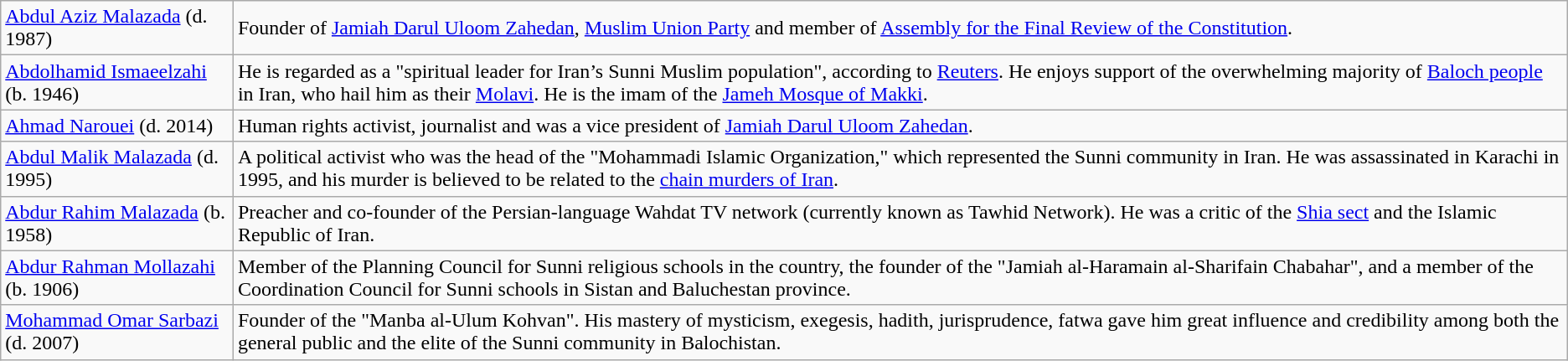<table class="wikitable">
<tr>
<td><a href='#'>Abdul Aziz Malazada</a> (d. 1987)</td>
<td>Founder of <a href='#'>Jamiah Darul Uloom Zahedan</a>, <a href='#'>Muslim Union Party</a> and member of <a href='#'>Assembly for the Final Review of the Constitution</a>.</td>
</tr>
<tr>
<td><a href='#'>Abdolhamid Ismaeelzahi</a> (b. 1946)</td>
<td>He is regarded as a "spiritual leader for Iran’s Sunni Muslim population", according to <a href='#'>Reuters</a>. He enjoys support of the overwhelming majority of <a href='#'>Baloch people</a> in Iran, who hail him as their <a href='#'>Molavi</a>. He is the imam of the <a href='#'>Jameh Mosque of Makki</a>.</td>
</tr>
<tr>
<td><a href='#'>Ahmad Narouei</a> (d. 2014)</td>
<td>Human rights activist, journalist and was a vice president of <a href='#'>Jamiah Darul Uloom Zahedan</a>.</td>
</tr>
<tr>
<td><a href='#'>Abdul Malik Malazada</a> (d. 1995)</td>
<td>A political activist who was the head of the "Mohammadi Islamic Organization," which represented the Sunni community in Iran. He was assassinated in Karachi in 1995, and his murder is believed to be related to the <a href='#'>chain murders of Iran</a>.</td>
</tr>
<tr>
<td><a href='#'>Abdur Rahim Malazada</a> (b. 1958)</td>
<td>Preacher and co-founder of the Persian-language Wahdat TV network (currently known as Tawhid Network). He was a critic of the <a href='#'>Shia sect</a> and the Islamic Republic of Iran.</td>
</tr>
<tr>
<td><a href='#'>Abdur Rahman Mollazahi</a> (b. 1906)</td>
<td>Member of the Planning Council for Sunni religious schools in the country, the founder of the "Jamiah al-Haramain al-Sharifain Chabahar", and a member of the Coordination Council for Sunni schools in Sistan and Baluchestan province.</td>
</tr>
<tr>
<td><a href='#'>Mohammad Omar Sarbazi</a> (d. 2007)</td>
<td>Founder of the "Manba al-Ulum Kohvan". His mastery of mysticism, exegesis, hadith, jurisprudence, fatwa gave him great influence and credibility among both the general public and the elite of the Sunni community in Balochistan.</td>
</tr>
</table>
